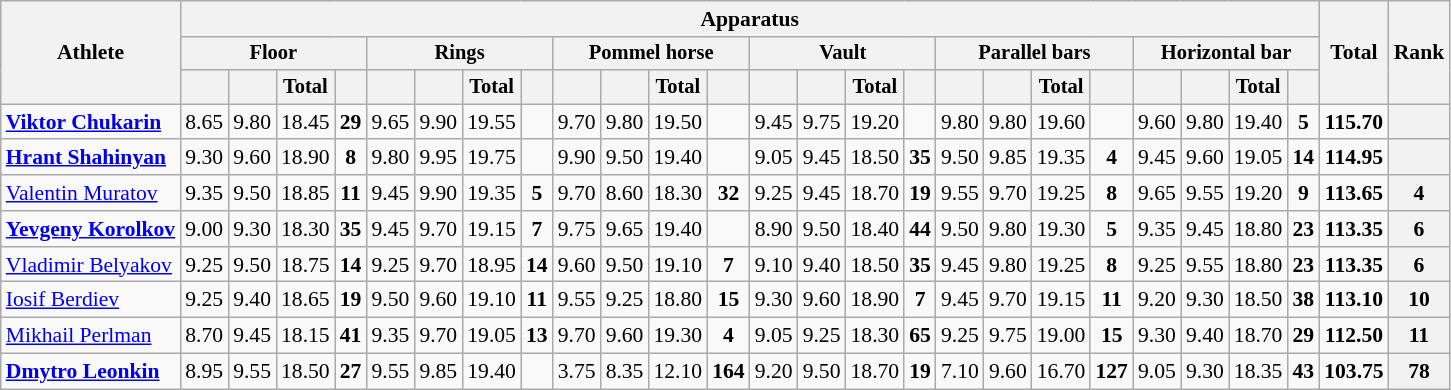<table class="wikitable" style="font-size:90%">
<tr>
<th rowspan=3>Athlete</th>
<th colspan=24>Apparatus</th>
<th rowspan=3>Total</th>
<th rowspan=3>Rank</th>
</tr>
<tr style="font-size:95%">
<th colspan=4>Floor</th>
<th colspan=4>Rings</th>
<th colspan=4>Pommel horse</th>
<th colspan=4>Vault</th>
<th colspan=4>Parallel bars</th>
<th colspan=4>Horizontal bar</th>
</tr>
<tr style="font-size:95%">
<th></th>
<th></th>
<th>Total</th>
<th></th>
<th></th>
<th></th>
<th>Total</th>
<th></th>
<th></th>
<th></th>
<th>Total</th>
<th></th>
<th></th>
<th></th>
<th>Total</th>
<th></th>
<th></th>
<th></th>
<th>Total</th>
<th></th>
<th></th>
<th></th>
<th>Total</th>
<th></th>
</tr>
<tr align=center>
<td align=left><strong><a href='#'>Viktor Chukarin</a></strong></td>
<td>8.65</td>
<td>9.80</td>
<td>18.45</td>
<td><strong>29</strong></td>
<td>9.65</td>
<td>9.90</td>
<td>19.55</td>
<td></td>
<td>9.70</td>
<td>9.80</td>
<td>19.50</td>
<td></td>
<td>9.45</td>
<td>9.75</td>
<td>19.20</td>
<td></td>
<td>9.80</td>
<td>9.80</td>
<td>19.60</td>
<td></td>
<td>9.60</td>
<td>9.80</td>
<td>19.40</td>
<td><strong>5</strong></td>
<td><strong>115.70</strong></td>
<th></th>
</tr>
<tr align=center>
<td align=left><strong><a href='#'>Hrant Shahinyan</a></strong></td>
<td>9.30</td>
<td>9.60</td>
<td>18.90</td>
<td><strong>8</strong></td>
<td>9.80</td>
<td>9.95</td>
<td>19.75</td>
<td></td>
<td>9.90</td>
<td>9.50</td>
<td>19.40</td>
<td></td>
<td>9.05</td>
<td>9.45</td>
<td>18.50</td>
<td><strong>35</strong></td>
<td>9.50</td>
<td>9.85</td>
<td>19.35</td>
<td><strong>4</strong></td>
<td>9.45</td>
<td>9.60</td>
<td>19.05</td>
<td><strong>14</strong></td>
<td><strong>114.95</strong></td>
<th></th>
</tr>
<tr align=center>
<td align=left><a href='#'>Valentin Muratov</a></td>
<td>9.35</td>
<td>9.50</td>
<td>18.85</td>
<td><strong>11</strong></td>
<td>9.45</td>
<td>9.90</td>
<td>19.35</td>
<td><strong>5</strong></td>
<td>9.70</td>
<td>8.60</td>
<td>18.30</td>
<td><strong>32</strong></td>
<td>9.25</td>
<td>9.45</td>
<td>18.70</td>
<td><strong>19</strong></td>
<td>9.55</td>
<td>9.70</td>
<td>19.25</td>
<td><strong>8</strong></td>
<td>9.65</td>
<td>9.55</td>
<td>19.20</td>
<td><strong>9</strong></td>
<td><strong>113.65</strong></td>
<th><strong>4</strong></th>
</tr>
<tr align=center>
<td align=left><strong><a href='#'>Yevgeny Korolkov</a></strong></td>
<td>9.00</td>
<td>9.30</td>
<td>18.30</td>
<td><strong>35</strong></td>
<td>9.45</td>
<td>9.70</td>
<td>19.15</td>
<td><strong>7</strong></td>
<td>9.75</td>
<td>9.65</td>
<td>19.40</td>
<td></td>
<td>8.90</td>
<td>9.50</td>
<td>18.40</td>
<td><strong>44</strong></td>
<td>9.50</td>
<td>9.80</td>
<td>19.30</td>
<td><strong>5</strong></td>
<td>9.35</td>
<td>9.45</td>
<td>18.80</td>
<td><strong>23</strong></td>
<td><strong>113.35</strong></td>
<th><strong>6</strong></th>
</tr>
<tr align=center>
<td align=left><a href='#'>Vladimir Belyakov</a></td>
<td>9.25</td>
<td>9.50</td>
<td>18.75</td>
<td><strong>14</strong></td>
<td>9.25</td>
<td>9.70</td>
<td>18.95</td>
<td><strong>14</strong></td>
<td>9.60</td>
<td>9.50</td>
<td>19.10</td>
<td><strong>7</strong></td>
<td>9.10</td>
<td>9.40</td>
<td>18.50</td>
<td><strong>35</strong></td>
<td>9.45</td>
<td>9.80</td>
<td>19.25</td>
<td><strong>8</strong></td>
<td>9.25</td>
<td>9.55</td>
<td>18.80</td>
<td><strong>23</strong></td>
<td><strong>113.35</strong></td>
<th><strong>6</strong></th>
</tr>
<tr align=center>
<td align=left><a href='#'>Iosif Berdiev</a></td>
<td>9.25</td>
<td>9.40</td>
<td>18.65</td>
<td><strong>19</strong></td>
<td>9.50</td>
<td>9.60</td>
<td>19.10</td>
<td><strong>11</strong></td>
<td>9.55</td>
<td>9.25</td>
<td>18.80</td>
<td><strong>15</strong></td>
<td>9.30</td>
<td>9.60</td>
<td>18.90</td>
<td><strong>7</strong></td>
<td>9.45</td>
<td>9.70</td>
<td>19.15</td>
<td><strong>11</strong></td>
<td>9.20</td>
<td>9.30</td>
<td>18.50</td>
<td><strong>38</strong></td>
<td><strong>113.10</strong></td>
<th><strong>10</strong></th>
</tr>
<tr align=center>
<td align=left><a href='#'>Mikhail Perlman</a></td>
<td>8.70</td>
<td>9.45</td>
<td>18.15</td>
<td><strong>41</strong></td>
<td>9.35</td>
<td>9.70</td>
<td>19.05</td>
<td><strong>13</strong></td>
<td>9.70</td>
<td>9.60</td>
<td>19.30</td>
<td><strong>4</strong></td>
<td>9.05</td>
<td>9.25</td>
<td>18.30</td>
<td><strong>65</strong></td>
<td>9.25</td>
<td>9.75</td>
<td>19.00</td>
<td><strong>15</strong></td>
<td>9.30</td>
<td>9.40</td>
<td>18.70</td>
<td><strong>29</strong></td>
<td><strong>112.50</strong></td>
<th><strong>11</strong></th>
</tr>
<tr align=center>
<td align=left><strong><a href='#'>Dmytro Leonkin</a></strong></td>
<td>8.95</td>
<td>9.55</td>
<td>18.50</td>
<td><strong>27</strong></td>
<td>9.55</td>
<td>9.85</td>
<td>19.40</td>
<td></td>
<td>3.75</td>
<td>8.35</td>
<td>12.10</td>
<td><strong>164</strong></td>
<td>9.20</td>
<td>9.50</td>
<td>18.70</td>
<td><strong>19</strong></td>
<td>7.10</td>
<td>9.60</td>
<td>16.70</td>
<td><strong>127</strong></td>
<td>9.05</td>
<td>9.30</td>
<td>18.35</td>
<td><strong>43</strong></td>
<td><strong>103.75</strong></td>
<th><strong>78</strong></th>
</tr>
</table>
